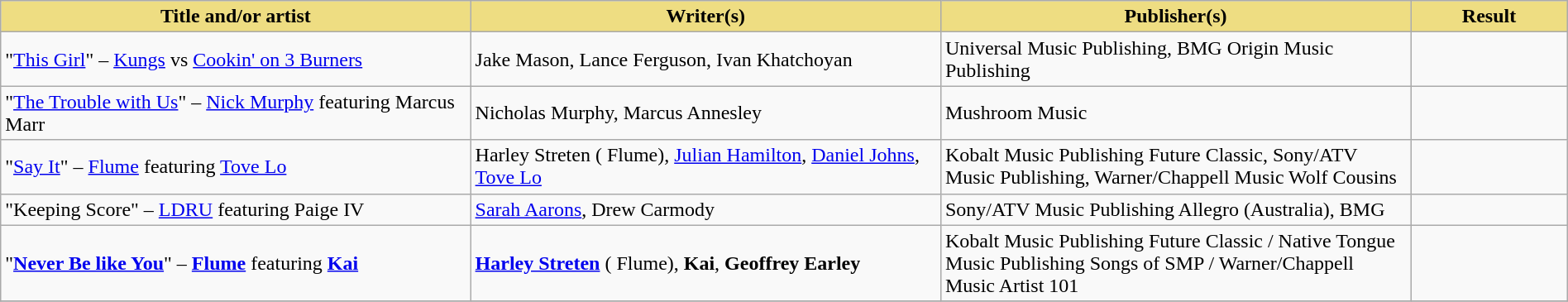<table class="wikitable" width=100%>
<tr>
<th style="width:30%;background:#EEDD82;">Title and/or artist</th>
<th style="width:30%;background:#EEDD82;">Writer(s)</th>
<th style="width:30%;background:#EEDD82;">Publisher(s)</th>
<th style="width:10%;background:#EEDD82;">Result</th>
</tr>
<tr>
<td>"<a href='#'>This Girl</a>" – <a href='#'>Kungs</a> vs <a href='#'>Cookin' on 3 Burners</a></td>
<td>Jake Mason, Lance Ferguson, Ivan Khatchoyan</td>
<td>Universal Music Publishing, BMG  Origin Music Publishing</td>
<td></td>
</tr>
<tr>
<td>"<a href='#'>The Trouble with Us</a>" – <a href='#'>Nick Murphy</a> featuring Marcus Marr</td>
<td>Nicholas Murphy, Marcus Annesley</td>
<td>Mushroom Music</td>
<td></td>
</tr>
<tr>
<td>"<a href='#'>Say It</a>" – <a href='#'>Flume</a> featuring <a href='#'>Tove Lo</a></td>
<td>Harley Streten ( Flume), <a href='#'>Julian Hamilton</a>, <a href='#'>Daniel Johns</a>, <a href='#'>Tove Lo</a></td>
<td>Kobalt Music Publishing  Future Classic, Sony/ATV Music Publishing, Warner/Chappell Music  Wolf Cousins</td>
<td></td>
</tr>
<tr>
<td>"Keeping Score" – <a href='#'>LDRU</a> featuring Paige IV</td>
<td><a href='#'>Sarah Aarons</a>, Drew Carmody</td>
<td>Sony/ATV Music Publishing Allegro (Australia), BMG</td>
<td></td>
</tr>
<tr>
<td>"<strong><a href='#'>Never Be like You</a></strong>" – <strong><a href='#'>Flume</a></strong> featuring <strong><a href='#'>Kai</a></strong></td>
<td><strong><a href='#'>Harley Streten</a></strong> ( Flume), <strong>Kai</strong>, <strong>Geoffrey Earley</strong></td>
<td>Kobalt Music Publishing  Future Classic / Native Tongue Music Publishing  Songs of SMP / Warner/Chappell Music  Artist 101</td>
<td></td>
</tr>
<tr>
</tr>
</table>
